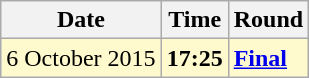<table class="wikitable">
<tr>
<th>Date</th>
<th>Time</th>
<th>Round</th>
</tr>
<tr style=background:lemonchiffon>
<td>6 October 2015</td>
<td><strong>17:25</strong></td>
<td><strong><a href='#'>Final</a></strong></td>
</tr>
</table>
